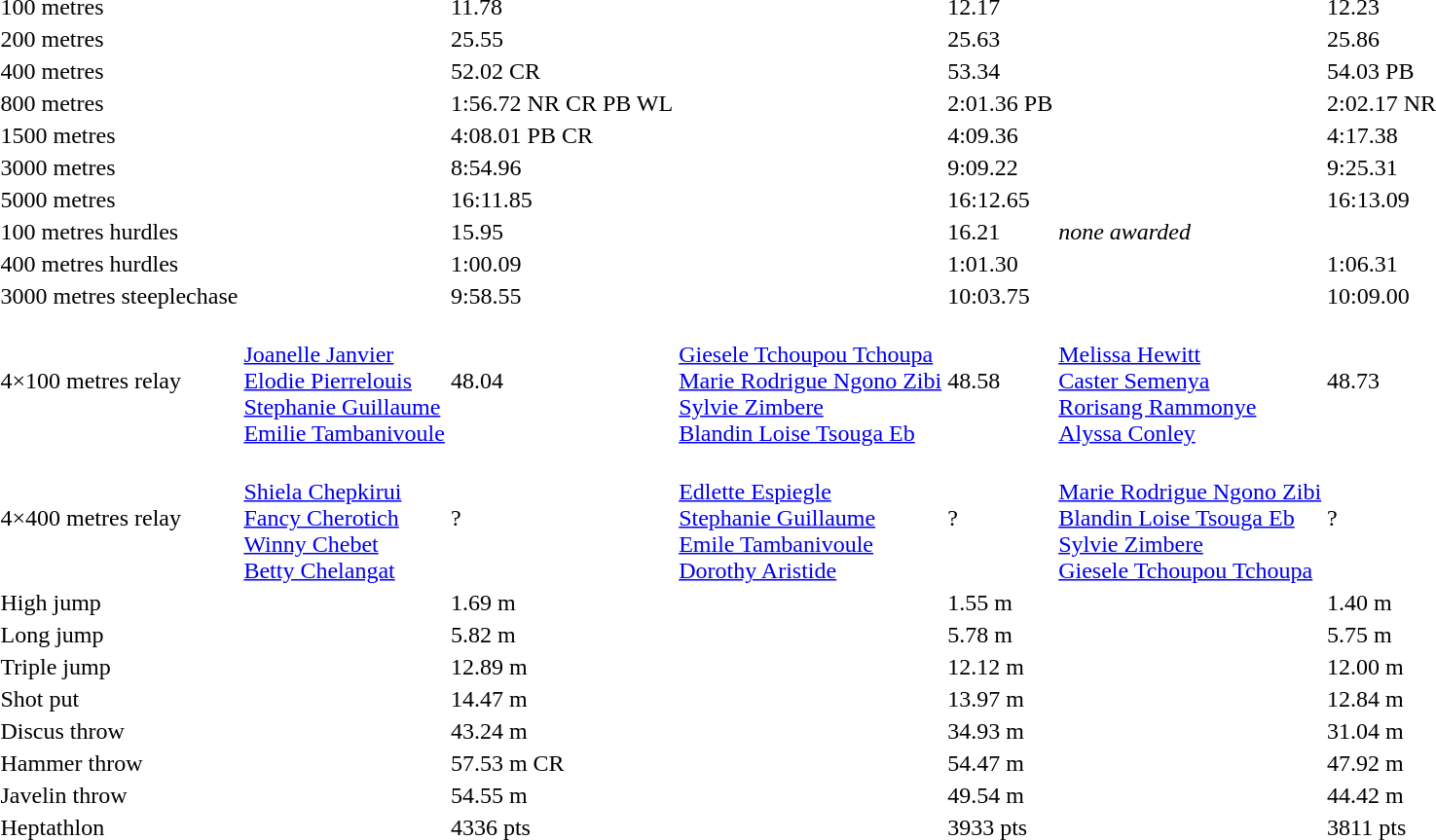<table>
<tr>
<td>100 metres</td>
<td></td>
<td>11.78</td>
<td></td>
<td>12.17</td>
<td></td>
<td>12.23</td>
</tr>
<tr>
<td>200 metres</td>
<td></td>
<td>25.55</td>
<td></td>
<td>25.63</td>
<td></td>
<td>25.86</td>
</tr>
<tr>
<td>400 metres</td>
<td></td>
<td>52.02 CR</td>
<td></td>
<td>53.34</td>
<td></td>
<td>54.03 PB</td>
</tr>
<tr>
<td>800 metres</td>
<td></td>
<td>1:56.72 NR CR PB WL</td>
<td></td>
<td>2:01.36 PB</td>
<td></td>
<td>2:02.17 NR</td>
</tr>
<tr>
<td>1500 metres</td>
<td></td>
<td>4:08.01 PB CR</td>
<td></td>
<td>4:09.36</td>
<td></td>
<td>4:17.38</td>
</tr>
<tr>
<td>3000 metres</td>
<td></td>
<td>8:54.96</td>
<td></td>
<td>9:09.22</td>
<td></td>
<td>9:25.31</td>
</tr>
<tr>
<td>5000 metres</td>
<td></td>
<td>16:11.85</td>
<td></td>
<td>16:12.65</td>
<td></td>
<td>16:13.09</td>
</tr>
<tr>
<td>100 metres hurdles</td>
<td></td>
<td>15.95</td>
<td></td>
<td>16.21</td>
<td colspan=2><em>none awarded</em></td>
</tr>
<tr>
<td>400 metres hurdles</td>
<td></td>
<td>1:00.09</td>
<td></td>
<td>1:01.30</td>
<td></td>
<td>1:06.31</td>
</tr>
<tr>
<td>3000 metres steeplechase</td>
<td></td>
<td>9:58.55</td>
<td></td>
<td>10:03.75</td>
<td></td>
<td>10:09.00</td>
</tr>
<tr>
<td>4×100 metres relay</td>
<td valign=top><br><a href='#'>Joanelle Janvier</a><br><a href='#'>Elodie Pierrelouis</a><br><a href='#'>Stephanie Guillaume</a><br><a href='#'>Emilie Tambanivoule</a></td>
<td>48.04</td>
<td valign=top><br><a href='#'>Giesele Tchoupou Tchoupa</a><br><a href='#'>Marie Rodrigue Ngono Zibi</a><br><a href='#'>Sylvie Zimbere</a><br><a href='#'>Blandin Loise Tsouga Eb</a></td>
<td>48.58</td>
<td valign=top><br><a href='#'>Melissa Hewitt</a><br><a href='#'>Caster Semenya</a><br><a href='#'>Rorisang Rammonye</a><br><a href='#'>Alyssa Conley</a></td>
<td>48.73</td>
</tr>
<tr>
<td>4×400 metres relay</td>
<td valign=top><br><a href='#'>Shiela Chepkirui</a><br><a href='#'>Fancy Cherotich</a><br><a href='#'>Winny Chebet</a><br><a href='#'>Betty Chelangat</a></td>
<td>?</td>
<td valign=top><br><a href='#'>Edlette Espiegle</a><br><a href='#'>Stephanie Guillaume</a><br><a href='#'>Emile Tambanivoule</a><br><a href='#'>Dorothy Aristide</a></td>
<td>?</td>
<td valign=top><br><a href='#'>Marie Rodrigue Ngono Zibi</a><br><a href='#'>Blandin Loise Tsouga Eb</a><br><a href='#'>Sylvie Zimbere</a><br><a href='#'>Giesele Tchoupou Tchoupa</a></td>
<td>?</td>
</tr>
<tr>
<td>High jump</td>
<td></td>
<td>1.69 m</td>
<td></td>
<td>1.55 m</td>
<td></td>
<td>1.40 m</td>
</tr>
<tr>
<td>Long jump</td>
<td></td>
<td>5.82 m</td>
<td></td>
<td>5.78 m</td>
<td></td>
<td>5.75 m</td>
</tr>
<tr>
<td>Triple jump</td>
<td></td>
<td>12.89 m</td>
<td></td>
<td>12.12 m</td>
<td></td>
<td>12.00 m</td>
</tr>
<tr>
<td>Shot put</td>
<td></td>
<td>14.47 m</td>
<td></td>
<td>13.97 m</td>
<td></td>
<td>12.84 m</td>
</tr>
<tr>
<td>Discus throw</td>
<td></td>
<td>43.24 m</td>
<td></td>
<td>34.93 m</td>
<td></td>
<td>31.04 m</td>
</tr>
<tr>
<td>Hammer throw</td>
<td></td>
<td>57.53 m CR</td>
<td></td>
<td>54.47 m</td>
<td></td>
<td>47.92 m</td>
</tr>
<tr>
<td>Javelin throw</td>
<td></td>
<td>54.55 m</td>
<td></td>
<td>49.54 m</td>
<td></td>
<td>44.42 m</td>
</tr>
<tr>
<td>Heptathlon</td>
<td></td>
<td>4336 pts</td>
<td></td>
<td>3933 pts</td>
<td></td>
<td>3811 pts</td>
</tr>
</table>
